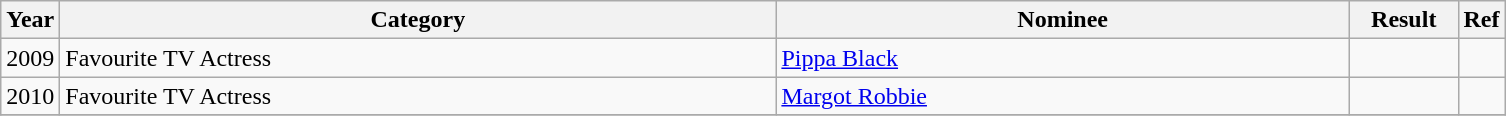<table class="wikitable">
<tr>
<th>Year</th>
<th width="470">Category</th>
<th width="375">Nominee</th>
<th width="65">Result</th>
<th>Ref</th>
</tr>
<tr>
<td>2009</td>
<td>Favourite TV Actress</td>
<td><a href='#'>Pippa Black</a></td>
<td></td>
<td align="center"></td>
</tr>
<tr>
<td>2010</td>
<td>Favourite TV Actress</td>
<td><a href='#'>Margot Robbie</a></td>
<td></td>
<td align="center"></td>
</tr>
<tr>
</tr>
</table>
